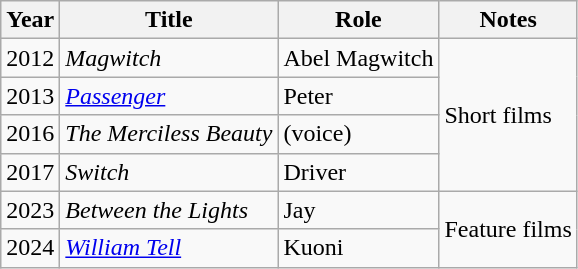<table class="wikitable sortable">
<tr>
<th>Year</th>
<th>Title</th>
<th>Role</th>
<th class="unsortable">Notes</th>
</tr>
<tr>
<td>2012</td>
<td><em>Magwitch</em></td>
<td>Abel Magwitch</td>
<td rowspan=4>Short films</td>
</tr>
<tr>
<td>2013</td>
<td><em><a href='#'>Passenger</a></em></td>
<td>Peter</td>
</tr>
<tr>
<td>2016</td>
<td><em>The Merciless Beauty</em></td>
<td>(voice)</td>
</tr>
<tr>
<td>2017</td>
<td><em>Switch</em></td>
<td>Driver</td>
</tr>
<tr>
<td>2023</td>
<td><em>Between the Lights</em></td>
<td>Jay</td>
<td rowspan=2>Feature films</td>
</tr>
<tr>
<td>2024</td>
<td><em><a href='#'>William Tell</a></em></td>
<td>Kuoni</td>
</tr>
</table>
